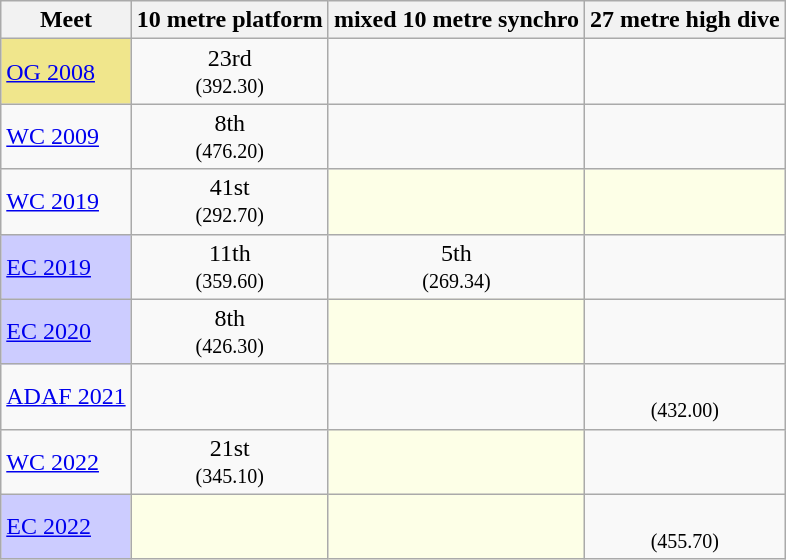<table class="sortable wikitable">
<tr>
<th>Meet</th>
<th class="unsortable">10 metre platform</th>
<th class="unsortable">mixed 10 metre synchro</th>
<th class="unsortable">27 metre high dive</th>
</tr>
<tr>
<td style="background:#f0e68c"><a href='#'>OG 2008</a></td>
<td align="center">23rd<br><small>(392.30)</small></td>
<td></td>
<td></td>
</tr>
<tr>
<td><a href='#'>WC 2009</a></td>
<td align="center">8th<br><small>(476.20)</small></td>
<td></td>
<td></td>
</tr>
<tr>
<td><a href='#'>WC 2019</a></td>
<td align="center">41st<br><small>(292.70)</small></td>
<td style="background:#fdffe7"></td>
<td style="background:#fdffe7"></td>
</tr>
<tr>
<td style="background:#ccccff"><a href='#'>EC 2019</a></td>
<td align="center">11th<br><small>(359.60)</small></td>
<td align="center">5th<br><small>(269.34)</small></td>
<td></td>
</tr>
<tr>
<td style="background:#ccccff"><a href='#'>EC 2020</a></td>
<td align="center">8th<br><small>(426.30)</small></td>
<td style="background:#fdffe7"></td>
<td></td>
</tr>
<tr>
<td><a href='#'>ADAF 2021</a></td>
<td></td>
<td></td>
<td align="center"><br><small>(432.00)</small></td>
</tr>
<tr>
<td><a href='#'>WC 2022</a></td>
<td align="center">21st<br><small>(345.10)</small></td>
<td style="background:#fdffe7"></td>
<td></td>
</tr>
<tr>
<td style="background:#ccccff"><a href='#'>EC 2022</a></td>
<td style="background:#fdffe7"></td>
<td style="background:#fdffe7"></td>
<td align="center"><br><small>(455.70)</small></td>
</tr>
</table>
